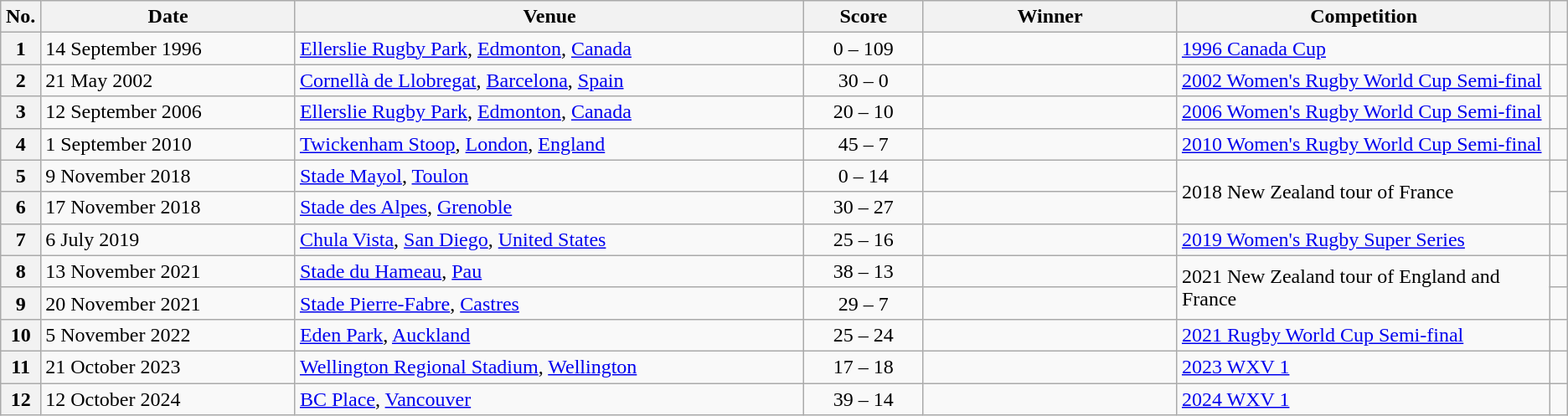<table class="wikitable">
<tr>
<th style="width:1%">No.</th>
<th style="width:15%">Date</th>
<th style="width:30%">Venue</th>
<th style="width:7%">Score</th>
<th style="width:15%">Winner</th>
<th style="width:22%">Competition</th>
<th style="width:1%"></th>
</tr>
<tr>
<th>1</th>
<td>14 September 1996</td>
<td><a href='#'>Ellerslie Rugby Park</a>, <a href='#'>Edmonton</a>, <a href='#'>Canada</a></td>
<td align=center>0 – 109</td>
<td></td>
<td><a href='#'>1996 Canada Cup</a></td>
<td align=center></td>
</tr>
<tr>
<th>2</th>
<td>21 May 2002</td>
<td><a href='#'>Cornellà de Llobregat</a>, <a href='#'>Barcelona</a>, <a href='#'>Spain</a></td>
<td align=center>30 – 0</td>
<td></td>
<td><a href='#'>2002 Women's Rugby World Cup Semi-final</a></td>
<td align=center></td>
</tr>
<tr>
<th>3</th>
<td>12 September 2006</td>
<td><a href='#'>Ellerslie Rugby Park</a>, <a href='#'>Edmonton</a>, <a href='#'>Canada</a></td>
<td align=center>20 – 10</td>
<td></td>
<td><a href='#'>2006 Women's Rugby World Cup Semi-final</a></td>
<td align=center></td>
</tr>
<tr>
<th>4</th>
<td>1 September 2010</td>
<td><a href='#'>Twickenham Stoop</a>, <a href='#'>London</a>, <a href='#'>England</a></td>
<td align=center>45 – 7</td>
<td></td>
<td><a href='#'>2010 Women's Rugby World Cup Semi-final</a></td>
<td align=center></td>
</tr>
<tr>
<th>5</th>
<td>9 November 2018</td>
<td><a href='#'>Stade Mayol</a>, <a href='#'>Toulon</a></td>
<td align=center>0 – 14</td>
<td></td>
<td rowspan=2>2018 New Zealand tour of France</td>
<td align=center></td>
</tr>
<tr>
<th>6</th>
<td>17 November 2018</td>
<td><a href='#'>Stade des Alpes</a>, <a href='#'>Grenoble</a></td>
<td align=center>30 – 27</td>
<td></td>
<td align=center></td>
</tr>
<tr>
<th>7</th>
<td>6 July 2019</td>
<td><a href='#'>Chula Vista</a>, <a href='#'>San Diego</a>, <a href='#'>United States</a></td>
<td align=center>25 – 16</td>
<td></td>
<td><a href='#'>2019 Women's Rugby Super Series</a></td>
<td align=center></td>
</tr>
<tr>
<th>8</th>
<td>13 November 2021</td>
<td><a href='#'>Stade du Hameau</a>, <a href='#'>Pau</a></td>
<td align=center>38 – 13</td>
<td></td>
<td rowspan=2>2021 New Zealand tour of England and France</td>
<td align=center></td>
</tr>
<tr>
<th>9</th>
<td>20 November 2021</td>
<td><a href='#'>Stade Pierre-Fabre</a>, <a href='#'>Castres</a></td>
<td align=center>29 – 7</td>
<td></td>
<td align=center></td>
</tr>
<tr>
<th>10</th>
<td>5 November 2022</td>
<td><a href='#'>Eden Park</a>, <a href='#'>Auckland</a></td>
<td align=center>25 – 24</td>
<td></td>
<td><a href='#'>2021 Rugby World Cup Semi-final</a></td>
<td align=center></td>
</tr>
<tr>
<th>11</th>
<td>21 October 2023</td>
<td><a href='#'>Wellington Regional Stadium</a>, <a href='#'>Wellington</a></td>
<td align=center>17 – 18</td>
<td></td>
<td><a href='#'>2023 WXV 1</a></td>
<td></td>
</tr>
<tr>
<th>12</th>
<td>12 October 2024</td>
<td><a href='#'>BC Place</a>, <a href='#'>Vancouver</a></td>
<td align=center>39 – 14</td>
<td></td>
<td><a href='#'>2024 WXV 1</a></td>
<td align=center></td>
</tr>
</table>
